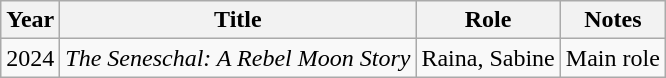<table class="wikitable sortable">
<tr>
<th>Year</th>
<th>Title</th>
<th>Role</th>
<th class="unsortable">Notes</th>
</tr>
<tr>
<td>2024</td>
<td><em>The Seneschal: A Rebel Moon Story</em></td>
<td>Raina, Sabine</td>
<td>Main role</td>
</tr>
</table>
